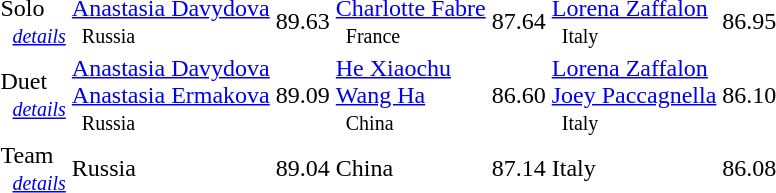<table>
<tr>
<td>Solo<br>   <small><em><a href='#'>details</a></em></small></td>
<td><a href='#'>Anastasia Davydova</a> <small><br>   Russia </small></td>
<td>89.63</td>
<td><a href='#'>Charlotte Fabre</a> <small><br>   France </small></td>
<td>87.64</td>
<td><a href='#'>Lorena Zaffalon</a> <small><br>   Italy </small></td>
<td>86.95</td>
</tr>
<tr>
<td>Duet<br>   <small><em><a href='#'>details</a></em></small></td>
<td><a href='#'>Anastasia Davydova</a> <br> <a href='#'>Anastasia Ermakova</a> <small><br>   Russia </small></td>
<td>89.09</td>
<td><a href='#'>He Xiaochu</a> <br> <a href='#'>Wang Ha</a> <small><br>   China </small></td>
<td>86.60</td>
<td><a href='#'>Lorena Zaffalon</a> <br> <a href='#'>Joey Paccagnella</a> <small><br>   Italy </small></td>
<td>86.10</td>
</tr>
<tr>
<td>Team<br>   <small><em><a href='#'>details</a></em></small></td>
<td> Russia</td>
<td>89.04</td>
<td> China</td>
<td>87.14</td>
<td> Italy</td>
<td>86.08</td>
</tr>
<tr>
</tr>
</table>
